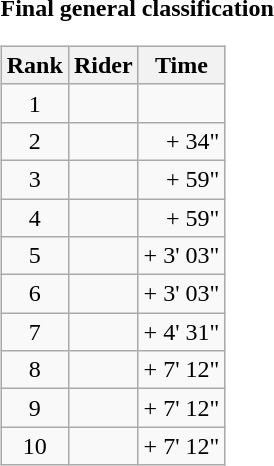<table>
<tr>
<td><strong>Final general classification</strong><br><table class="wikitable">
<tr>
<th scope="col">Rank</th>
<th scope="col">Rider</th>
<th scope="col">Time</th>
</tr>
<tr>
<td style="text-align:center;">1</td>
<td></td>
<td style="text-align:right;"></td>
</tr>
<tr>
<td style="text-align:center;">2</td>
<td></td>
<td style="text-align:right;">+ 34"</td>
</tr>
<tr>
<td style="text-align:center;">3</td>
<td></td>
<td style="text-align:right;">+ 59"</td>
</tr>
<tr>
<td style="text-align:center;">4</td>
<td></td>
<td style="text-align:right;">+ 59"</td>
</tr>
<tr>
<td style="text-align:center;">5</td>
<td></td>
<td style="text-align:right;">+ 3' 03"</td>
</tr>
<tr>
<td style="text-align:center;">6</td>
<td></td>
<td style="text-align:right;">+ 3' 03"</td>
</tr>
<tr>
<td style="text-align:center;">7</td>
<td></td>
<td style="text-align:right;">+ 4' 31"</td>
</tr>
<tr>
<td style="text-align:center;">8</td>
<td></td>
<td style="text-align:right;">+ 7' 12"</td>
</tr>
<tr>
<td style="text-align:center;">9</td>
<td></td>
<td style="text-align:right;">+ 7' 12"</td>
</tr>
<tr>
<td style="text-align:center;">10</td>
<td></td>
<td style="text-align:right;">+ 7' 12"</td>
</tr>
</table>
</td>
</tr>
</table>
